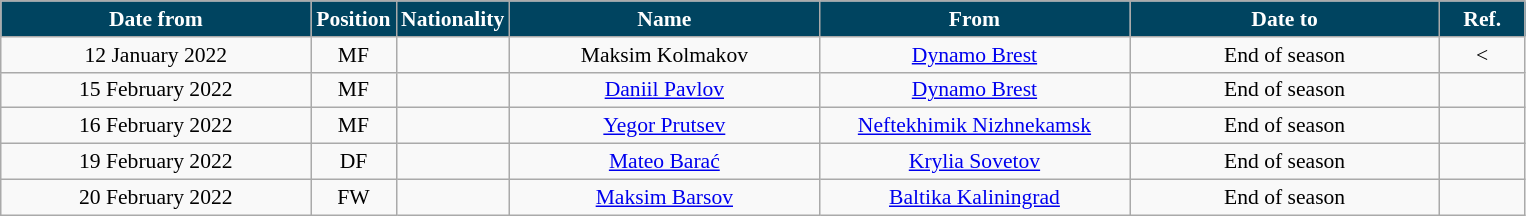<table class="wikitable" style="text-align:center; font-size:90%; ">
<tr>
<th style="background:#004460; color:white; width:200px;">Date from</th>
<th style="background:#004460; color:white; width:50px;">Position</th>
<th style="background:#004460; color:white; width:50px;">Nationality</th>
<th style="background:#004460; color:white; width:200px;">Name</th>
<th style="background:#004460; color:white; width:200px;">From</th>
<th style="background:#004460; color:white; width:200px;">Date to</th>
<th style="background:#004460; color:white; width:50px;">Ref.</th>
</tr>
<tr>
<td>12 January 2022</td>
<td>MF</td>
<td></td>
<td>Maksim Kolmakov</td>
<td><a href='#'>Dynamo Brest</a></td>
<td>End of season</td>
<td><</td>
</tr>
<tr>
<td>15 February 2022</td>
<td>MF</td>
<td></td>
<td><a href='#'>Daniil Pavlov</a></td>
<td><a href='#'>Dynamo Brest</a></td>
<td>End of season</td>
<td></td>
</tr>
<tr>
<td>16 February 2022</td>
<td>MF</td>
<td></td>
<td><a href='#'>Yegor Prutsev</a></td>
<td><a href='#'>Neftekhimik Nizhnekamsk</a></td>
<td>End of season</td>
<td></td>
</tr>
<tr>
<td>19 February 2022</td>
<td>DF</td>
<td></td>
<td><a href='#'>Mateo Barać</a></td>
<td><a href='#'>Krylia Sovetov</a></td>
<td>End of season</td>
<td></td>
</tr>
<tr>
<td>20 February 2022</td>
<td>FW</td>
<td></td>
<td><a href='#'>Maksim Barsov</a></td>
<td><a href='#'>Baltika Kaliningrad</a></td>
<td>End of season</td>
<td></td>
</tr>
</table>
